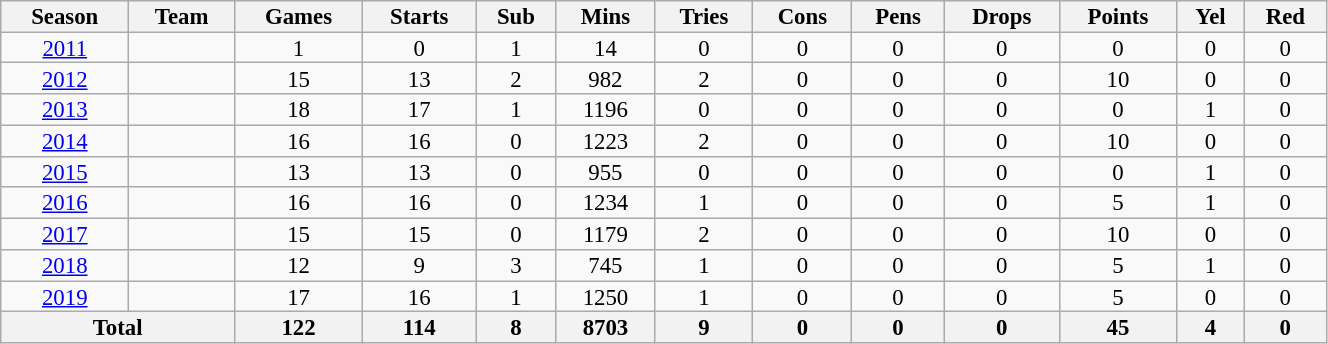<table class="wikitable" style="text-align:center; line-height:90%; font-size:95%; width:70%;">
<tr>
<th>Season</th>
<th>Team</th>
<th>Games</th>
<th>Starts</th>
<th>Sub</th>
<th>Mins</th>
<th>Tries</th>
<th>Cons</th>
<th>Pens</th>
<th>Drops</th>
<th>Points</th>
<th>Yel</th>
<th>Red</th>
</tr>
<tr>
<td><a href='#'>2011</a></td>
<td></td>
<td>1</td>
<td>0</td>
<td>1</td>
<td>14</td>
<td>0</td>
<td>0</td>
<td>0</td>
<td>0</td>
<td>0</td>
<td>0</td>
<td>0</td>
</tr>
<tr>
<td><a href='#'>2012</a></td>
<td></td>
<td>15</td>
<td>13</td>
<td>2</td>
<td>982</td>
<td>2</td>
<td>0</td>
<td>0</td>
<td>0</td>
<td>10</td>
<td>0</td>
<td>0</td>
</tr>
<tr>
<td><a href='#'>2013</a></td>
<td></td>
<td>18</td>
<td>17</td>
<td>1</td>
<td>1196</td>
<td>0</td>
<td>0</td>
<td>0</td>
<td>0</td>
<td>0</td>
<td>1</td>
<td>0</td>
</tr>
<tr>
<td><a href='#'>2014</a></td>
<td></td>
<td>16</td>
<td>16</td>
<td>0</td>
<td>1223</td>
<td>2</td>
<td>0</td>
<td>0</td>
<td>0</td>
<td>10</td>
<td>0</td>
<td>0</td>
</tr>
<tr>
<td><a href='#'>2015</a></td>
<td></td>
<td>13</td>
<td>13</td>
<td>0</td>
<td>955</td>
<td>0</td>
<td>0</td>
<td>0</td>
<td>0</td>
<td>0</td>
<td>1</td>
<td>0</td>
</tr>
<tr>
<td><a href='#'>2016</a></td>
<td></td>
<td>16</td>
<td>16</td>
<td>0</td>
<td>1234</td>
<td>1</td>
<td>0</td>
<td>0</td>
<td>0</td>
<td>5</td>
<td>1</td>
<td>0</td>
</tr>
<tr>
<td><a href='#'>2017</a></td>
<td></td>
<td>15</td>
<td>15</td>
<td>0</td>
<td>1179</td>
<td>2</td>
<td>0</td>
<td>0</td>
<td>0</td>
<td>10</td>
<td>0</td>
<td>0</td>
</tr>
<tr>
<td><a href='#'>2018</a></td>
<td></td>
<td>12</td>
<td>9</td>
<td>3</td>
<td>745</td>
<td>1</td>
<td>0</td>
<td>0</td>
<td>0</td>
<td>5</td>
<td>1</td>
<td>0</td>
</tr>
<tr>
<td><a href='#'>2019</a></td>
<td></td>
<td>17</td>
<td>16</td>
<td>1</td>
<td>1250</td>
<td>1</td>
<td>0</td>
<td>0</td>
<td>0</td>
<td>5</td>
<td>0</td>
<td>0</td>
</tr>
<tr>
<th colspan="2">Total</th>
<th>122</th>
<th>114</th>
<th>8</th>
<th>8703</th>
<th>9</th>
<th>0</th>
<th>0</th>
<th>0</th>
<th>45</th>
<th>4</th>
<th>0</th>
</tr>
</table>
